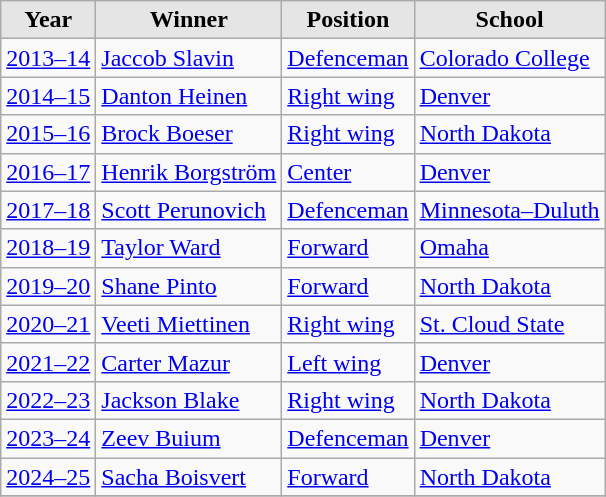<table class="wikitable sortable">
<tr>
<th style="background:#e5e5e5;">Year</th>
<th style="background:#e5e5e5;">Winner</th>
<th style="background:#e5e5e5;">Position</th>
<th style="background:#e5e5e5;">School</th>
</tr>
<tr>
<td><a href='#'>2013–14</a></td>
<td><a href='#'>Jaccob Slavin</a></td>
<td><a href='#'>Defenceman</a></td>
<td><a href='#'>Colorado College</a></td>
</tr>
<tr>
<td><a href='#'>2014–15</a></td>
<td><a href='#'>Danton Heinen</a></td>
<td><a href='#'>Right wing</a></td>
<td><a href='#'>Denver</a></td>
</tr>
<tr>
<td><a href='#'>2015–16</a></td>
<td><a href='#'>Brock Boeser</a></td>
<td><a href='#'>Right wing</a></td>
<td><a href='#'>North Dakota</a></td>
</tr>
<tr>
<td><a href='#'>2016–17</a></td>
<td><a href='#'>Henrik Borgström</a></td>
<td><a href='#'>Center</a></td>
<td><a href='#'>Denver</a></td>
</tr>
<tr>
<td><a href='#'>2017–18</a></td>
<td><a href='#'>Scott Perunovich</a></td>
<td><a href='#'>Defenceman</a></td>
<td><a href='#'>Minnesota–Duluth</a></td>
</tr>
<tr>
<td><a href='#'>2018–19</a></td>
<td><a href='#'>Taylor Ward</a></td>
<td><a href='#'>Forward</a></td>
<td><a href='#'>Omaha</a></td>
</tr>
<tr>
<td><a href='#'>2019–20</a></td>
<td><a href='#'>Shane Pinto</a></td>
<td><a href='#'>Forward</a></td>
<td><a href='#'>North Dakota</a></td>
</tr>
<tr>
<td><a href='#'>2020–21</a></td>
<td><a href='#'>Veeti Miettinen</a></td>
<td><a href='#'>Right wing</a></td>
<td><a href='#'>St. Cloud State</a></td>
</tr>
<tr>
<td><a href='#'>2021–22</a></td>
<td><a href='#'>Carter Mazur</a></td>
<td><a href='#'>Left wing</a></td>
<td><a href='#'>Denver</a></td>
</tr>
<tr>
<td><a href='#'>2022–23</a></td>
<td><a href='#'>Jackson Blake</a></td>
<td><a href='#'>Right wing</a></td>
<td><a href='#'>North Dakota</a></td>
</tr>
<tr>
<td><a href='#'>2023–24</a></td>
<td><a href='#'>Zeev Buium</a></td>
<td><a href='#'>Defenceman</a></td>
<td><a href='#'>Denver</a></td>
</tr>
<tr>
<td><a href='#'>2024–25</a></td>
<td><a href='#'>Sacha Boisvert</a></td>
<td><a href='#'>Forward</a></td>
<td><a href='#'>North Dakota</a></td>
</tr>
<tr>
</tr>
</table>
